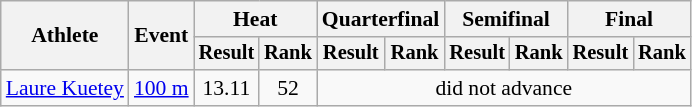<table class=wikitable style="font-size:90%">
<tr>
<th rowspan="2">Athlete</th>
<th rowspan="2">Event</th>
<th colspan="2">Heat</th>
<th colspan="2">Quarterfinal</th>
<th colspan="2">Semifinal</th>
<th colspan="2">Final</th>
</tr>
<tr style="font-size:95%">
<th>Result</th>
<th>Rank</th>
<th>Result</th>
<th>Rank</th>
<th>Result</th>
<th>Rank</th>
<th>Result</th>
<th>Rank</th>
</tr>
<tr align=center>
<td align=left><a href='#'>Laure Kuetey</a></td>
<td align=left><a href='#'>100 m</a></td>
<td>13.11</td>
<td>52</td>
<td colspan=6>did not advance</td>
</tr>
</table>
